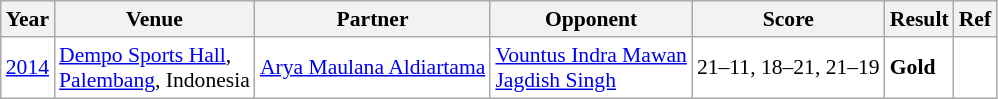<table class="sortable wikitable" style="font-size: 90%">
<tr>
<th>Year</th>
<th>Venue</th>
<th>Partner</th>
<th>Opponent</th>
<th>Score</th>
<th>Result</th>
<th>Ref</th>
</tr>
<tr style="background:white">
<td align="center"><a href='#'>2014</a></td>
<td align="left"><a href='#'>Dempo Sports Hall</a>,<br> <a href='#'>Palembang</a>, Indonesia</td>
<td align="left"> <a href='#'>Arya Maulana Aldiartama</a></td>
<td align="left"> <a href='#'>Vountus Indra Mawan</a><br> <a href='#'>Jagdish Singh</a></td>
<td align="left">21–11, 18–21, 21–19</td>
<td style="text-align:left; background:white"> <strong>Gold</strong></td>
<td style="text-align:center; background:white"></td>
</tr>
</table>
